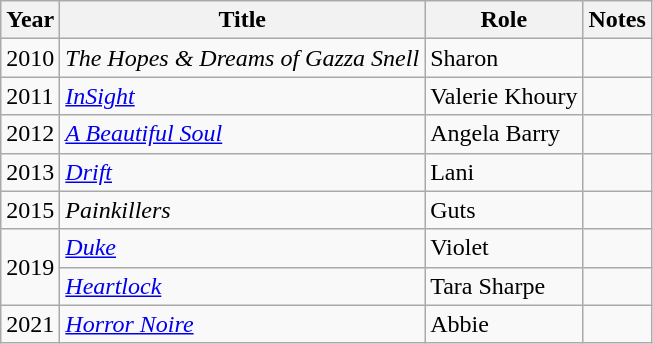<table class = "wikitable sortable">
<tr>
<th>Year</th>
<th>Title</th>
<th>Role</th>
<th>Notes</th>
</tr>
<tr>
<td>2010</td>
<td><em>The Hopes & Dreams of Gazza Snell</em></td>
<td>Sharon</td>
<td></td>
</tr>
<tr>
<td>2011</td>
<td><em><a href='#'>InSight</a></em></td>
<td>Valerie Khoury</td>
<td></td>
</tr>
<tr>
<td>2012</td>
<td><em><a href='#'>A Beautiful Soul</a></em></td>
<td>Angela Barry</td>
<td></td>
</tr>
<tr>
<td>2013</td>
<td><em><a href='#'>Drift</a></em></td>
<td>Lani</td>
<td></td>
</tr>
<tr>
<td>2015</td>
<td><em>Painkillers</em></td>
<td>Guts</td>
<td></td>
</tr>
<tr>
<td rowspan=2>2019</td>
<td><em><a href='#'>Duke</a></em></td>
<td>Violet</td>
<td></td>
</tr>
<tr>
<td><em><a href='#'>Heartlock</a></em></td>
<td>Tara Sharpe</td>
<td></td>
</tr>
<tr>
<td>2021</td>
<td><em><a href='#'>Horror Noire</a></em></td>
<td>Abbie</td>
<td></td>
</tr>
</table>
